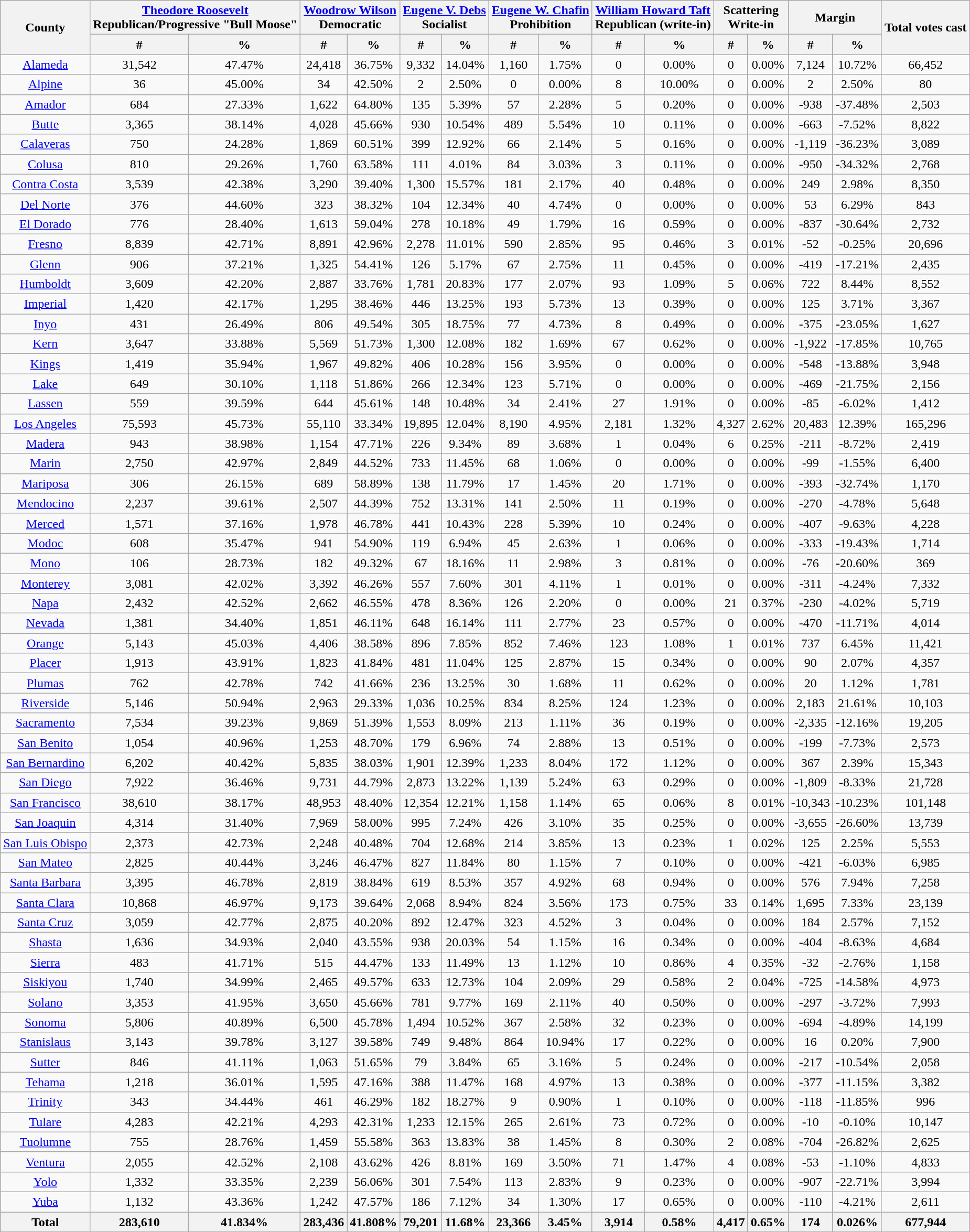<table class="wikitable sortable" style="text-align:center">
<tr>
<th rowspan="2">County</th>
<th style="text-align:center;" colspan="2"><a href='#'>Theodore Roosevelt</a><br>Republican/Progressive "Bull Moose"</th>
<th style="text-align:center;" colspan="2"><a href='#'>Woodrow Wilson</a><br>Democratic</th>
<th style="text-align:center;" colspan="2"><a href='#'>Eugene V. Debs</a><br>Socialist</th>
<th style="text-align:center;" colspan="2"><a href='#'>Eugene W. Chafin</a><br>Prohibition</th>
<th style="text-align:center;" colspan="2"><a href='#'>William Howard Taft</a><br>Republican (write-in)</th>
<th style="text-align:center;" colspan="2">Scattering<br>Write-in</th>
<th style="text-align:center;" colspan="2">Margin</th>
<th style="text-align:center;" rowspan="2">Total votes cast</th>
</tr>
<tr>
<th style="text-align:center;" data-sort-type="number">#</th>
<th style="text-align:center;" data-sort-type="number">%</th>
<th style="text-align:center;" data-sort-type="number">#</th>
<th style="text-align:center;" data-sort-type="number">%</th>
<th style="text-align:center;" data-sort-type="number">#</th>
<th style="text-align:center;" data-sort-type="number">%</th>
<th style="text-align:center;" data-sort-type="number">#</th>
<th style="text-align:center;" data-sort-type="number">%</th>
<th style="text-align:center;" data-sort-type="number">#</th>
<th style="text-align:center;" data-sort-type="number">%</th>
<th style="text-align:center;" data-sort-type="number">#</th>
<th style="text-align:center;" data-sort-type="number">%</th>
<th style="text-align:center;" data-sort-type="number">#</th>
<th style="text-align:center;" data-sort-type="number">%</th>
</tr>
<tr style="text-align:center;">
<td><a href='#'>Alameda</a></td>
<td>31,542</td>
<td>47.47%</td>
<td>24,418</td>
<td>36.75%</td>
<td>9,332</td>
<td>14.04%</td>
<td>1,160</td>
<td>1.75%</td>
<td>0</td>
<td>0.00%</td>
<td>0</td>
<td>0.00%</td>
<td>7,124</td>
<td>10.72%</td>
<td>66,452</td>
</tr>
<tr style="text-align:center;">
<td><a href='#'>Alpine</a></td>
<td>36</td>
<td>45.00%</td>
<td>34</td>
<td>42.50%</td>
<td>2</td>
<td>2.50%</td>
<td>0</td>
<td>0.00%</td>
<td>8</td>
<td>10.00%</td>
<td>0</td>
<td>0.00%</td>
<td>2</td>
<td>2.50%</td>
<td>80</td>
</tr>
<tr style="text-align:center;">
<td><a href='#'>Amador</a></td>
<td>684</td>
<td>27.33%</td>
<td>1,622</td>
<td>64.80%</td>
<td>135</td>
<td>5.39%</td>
<td>57</td>
<td>2.28%</td>
<td>5</td>
<td>0.20%</td>
<td>0</td>
<td>0.00%</td>
<td>-938</td>
<td>-37.48%</td>
<td>2,503</td>
</tr>
<tr style="text-align:center;">
<td><a href='#'>Butte</a></td>
<td>3,365</td>
<td>38.14%</td>
<td>4,028</td>
<td>45.66%</td>
<td>930</td>
<td>10.54%</td>
<td>489</td>
<td>5.54%</td>
<td>10</td>
<td>0.11%</td>
<td>0</td>
<td>0.00%</td>
<td>-663</td>
<td>-7.52%</td>
<td>8,822</td>
</tr>
<tr style="text-align:center;">
<td><a href='#'>Calaveras</a></td>
<td>750</td>
<td>24.28%</td>
<td>1,869</td>
<td>60.51%</td>
<td>399</td>
<td>12.92%</td>
<td>66</td>
<td>2.14%</td>
<td>5</td>
<td>0.16%</td>
<td>0</td>
<td>0.00%</td>
<td>-1,119</td>
<td>-36.23%</td>
<td>3,089</td>
</tr>
<tr style="text-align:center;">
<td><a href='#'>Colusa</a></td>
<td>810</td>
<td>29.26%</td>
<td>1,760</td>
<td>63.58%</td>
<td>111</td>
<td>4.01%</td>
<td>84</td>
<td>3.03%</td>
<td>3</td>
<td>0.11%</td>
<td>0</td>
<td>0.00%</td>
<td>-950</td>
<td>-34.32%</td>
<td>2,768</td>
</tr>
<tr style="text-align:center;">
<td><a href='#'>Contra Costa</a></td>
<td>3,539</td>
<td>42.38%</td>
<td>3,290</td>
<td>39.40%</td>
<td>1,300</td>
<td>15.57%</td>
<td>181</td>
<td>2.17%</td>
<td>40</td>
<td>0.48%</td>
<td>0</td>
<td>0.00%</td>
<td>249</td>
<td>2.98%</td>
<td>8,350</td>
</tr>
<tr style="text-align:center;">
<td><a href='#'>Del Norte</a></td>
<td>376</td>
<td>44.60%</td>
<td>323</td>
<td>38.32%</td>
<td>104</td>
<td>12.34%</td>
<td>40</td>
<td>4.74%</td>
<td>0</td>
<td>0.00%</td>
<td>0</td>
<td>0.00%</td>
<td>53</td>
<td>6.29%</td>
<td>843</td>
</tr>
<tr style="text-align:center;">
<td><a href='#'>El Dorado</a></td>
<td>776</td>
<td>28.40%</td>
<td>1,613</td>
<td>59.04%</td>
<td>278</td>
<td>10.18%</td>
<td>49</td>
<td>1.79%</td>
<td>16</td>
<td>0.59%</td>
<td>0</td>
<td>0.00%</td>
<td>-837</td>
<td>-30.64%</td>
<td>2,732</td>
</tr>
<tr style="text-align:center;">
<td><a href='#'>Fresno</a></td>
<td>8,839</td>
<td>42.71%</td>
<td>8,891</td>
<td>42.96%</td>
<td>2,278</td>
<td>11.01%</td>
<td>590</td>
<td>2.85%</td>
<td>95</td>
<td>0.46%</td>
<td>3</td>
<td>0.01%</td>
<td>-52</td>
<td>-0.25%</td>
<td>20,696</td>
</tr>
<tr style="text-align:center;">
<td><a href='#'>Glenn</a></td>
<td>906</td>
<td>37.21%</td>
<td>1,325</td>
<td>54.41%</td>
<td>126</td>
<td>5.17%</td>
<td>67</td>
<td>2.75%</td>
<td>11</td>
<td>0.45%</td>
<td>0</td>
<td>0.00%</td>
<td>-419</td>
<td>-17.21%</td>
<td>2,435</td>
</tr>
<tr style="text-align:center;">
<td><a href='#'>Humboldt</a></td>
<td>3,609</td>
<td>42.20%</td>
<td>2,887</td>
<td>33.76%</td>
<td>1,781</td>
<td>20.83%</td>
<td>177</td>
<td>2.07%</td>
<td>93</td>
<td>1.09%</td>
<td>5</td>
<td>0.06%</td>
<td>722</td>
<td>8.44%</td>
<td>8,552</td>
</tr>
<tr style="text-align:center;">
<td><a href='#'>Imperial</a></td>
<td>1,420</td>
<td>42.17%</td>
<td>1,295</td>
<td>38.46%</td>
<td>446</td>
<td>13.25%</td>
<td>193</td>
<td>5.73%</td>
<td>13</td>
<td>0.39%</td>
<td>0</td>
<td>0.00%</td>
<td>125</td>
<td>3.71%</td>
<td>3,367</td>
</tr>
<tr style="text-align:center;">
<td><a href='#'>Inyo</a></td>
<td>431</td>
<td>26.49%</td>
<td>806</td>
<td>49.54%</td>
<td>305</td>
<td>18.75%</td>
<td>77</td>
<td>4.73%</td>
<td>8</td>
<td>0.49%</td>
<td>0</td>
<td>0.00%</td>
<td>-375</td>
<td>-23.05%</td>
<td>1,627</td>
</tr>
<tr style="text-align:center;">
<td><a href='#'>Kern</a></td>
<td>3,647</td>
<td>33.88%</td>
<td>5,569</td>
<td>51.73%</td>
<td>1,300</td>
<td>12.08%</td>
<td>182</td>
<td>1.69%</td>
<td>67</td>
<td>0.62%</td>
<td>0</td>
<td>0.00%</td>
<td>-1,922</td>
<td>-17.85%</td>
<td>10,765</td>
</tr>
<tr style="text-align:center;">
<td><a href='#'>Kings</a></td>
<td>1,419</td>
<td>35.94%</td>
<td>1,967</td>
<td>49.82%</td>
<td>406</td>
<td>10.28%</td>
<td>156</td>
<td>3.95%</td>
<td>0</td>
<td>0.00%</td>
<td>0</td>
<td>0.00%</td>
<td>-548</td>
<td>-13.88%</td>
<td>3,948</td>
</tr>
<tr style="text-align:center;">
<td><a href='#'>Lake</a></td>
<td>649</td>
<td>30.10%</td>
<td>1,118</td>
<td>51.86%</td>
<td>266</td>
<td>12.34%</td>
<td>123</td>
<td>5.71%</td>
<td>0</td>
<td>0.00%</td>
<td>0</td>
<td>0.00%</td>
<td>-469</td>
<td>-21.75%</td>
<td>2,156</td>
</tr>
<tr style="text-align:center;">
<td><a href='#'>Lassen</a></td>
<td>559</td>
<td>39.59%</td>
<td>644</td>
<td>45.61%</td>
<td>148</td>
<td>10.48%</td>
<td>34</td>
<td>2.41%</td>
<td>27</td>
<td>1.91%</td>
<td>0</td>
<td>0.00%</td>
<td>-85</td>
<td>-6.02%</td>
<td>1,412</td>
</tr>
<tr style="text-align:center;">
<td><a href='#'>Los Angeles</a></td>
<td>75,593</td>
<td>45.73%</td>
<td>55,110</td>
<td>33.34%</td>
<td>19,895</td>
<td>12.04%</td>
<td>8,190</td>
<td>4.95%</td>
<td>2,181</td>
<td>1.32%</td>
<td>4,327</td>
<td>2.62%</td>
<td>20,483</td>
<td>12.39%</td>
<td>165,296</td>
</tr>
<tr style="text-align:center;">
<td><a href='#'>Madera</a></td>
<td>943</td>
<td>38.98%</td>
<td>1,154</td>
<td>47.71%</td>
<td>226</td>
<td>9.34%</td>
<td>89</td>
<td>3.68%</td>
<td>1</td>
<td>0.04%</td>
<td>6</td>
<td>0.25%</td>
<td>-211</td>
<td>-8.72%</td>
<td>2,419</td>
</tr>
<tr style="text-align:center;">
<td><a href='#'>Marin</a></td>
<td>2,750</td>
<td>42.97%</td>
<td>2,849</td>
<td>44.52%</td>
<td>733</td>
<td>11.45%</td>
<td>68</td>
<td>1.06%</td>
<td>0</td>
<td>0.00%</td>
<td>0</td>
<td>0.00%</td>
<td>-99</td>
<td>-1.55%</td>
<td>6,400</td>
</tr>
<tr style="text-align:center;">
<td><a href='#'>Mariposa</a></td>
<td>306</td>
<td>26.15%</td>
<td>689</td>
<td>58.89%</td>
<td>138</td>
<td>11.79%</td>
<td>17</td>
<td>1.45%</td>
<td>20</td>
<td>1.71%</td>
<td>0</td>
<td>0.00%</td>
<td>-393</td>
<td>-32.74%</td>
<td>1,170</td>
</tr>
<tr style="text-align:center;">
<td><a href='#'>Mendocino</a></td>
<td>2,237</td>
<td>39.61%</td>
<td>2,507</td>
<td>44.39%</td>
<td>752</td>
<td>13.31%</td>
<td>141</td>
<td>2.50%</td>
<td>11</td>
<td>0.19%</td>
<td>0</td>
<td>0.00%</td>
<td>-270</td>
<td>-4.78%</td>
<td>5,648</td>
</tr>
<tr style="text-align:center;">
<td><a href='#'>Merced</a></td>
<td>1,571</td>
<td>37.16%</td>
<td>1,978</td>
<td>46.78%</td>
<td>441</td>
<td>10.43%</td>
<td>228</td>
<td>5.39%</td>
<td>10</td>
<td>0.24%</td>
<td>0</td>
<td>0.00%</td>
<td>-407</td>
<td>-9.63%</td>
<td>4,228</td>
</tr>
<tr style="text-align:center;">
<td><a href='#'>Modoc</a></td>
<td>608</td>
<td>35.47%</td>
<td>941</td>
<td>54.90%</td>
<td>119</td>
<td>6.94%</td>
<td>45</td>
<td>2.63%</td>
<td>1</td>
<td>0.06%</td>
<td>0</td>
<td>0.00%</td>
<td>-333</td>
<td>-19.43%</td>
<td>1,714</td>
</tr>
<tr style="text-align:center;">
<td><a href='#'>Mono</a></td>
<td>106</td>
<td>28.73%</td>
<td>182</td>
<td>49.32%</td>
<td>67</td>
<td>18.16%</td>
<td>11</td>
<td>2.98%</td>
<td>3</td>
<td>0.81%</td>
<td>0</td>
<td>0.00%</td>
<td>-76</td>
<td>-20.60%</td>
<td>369</td>
</tr>
<tr style="text-align:center;">
<td><a href='#'>Monterey</a></td>
<td>3,081</td>
<td>42.02%</td>
<td>3,392</td>
<td>46.26%</td>
<td>557</td>
<td>7.60%</td>
<td>301</td>
<td>4.11%</td>
<td>1</td>
<td>0.01%</td>
<td>0</td>
<td>0.00%</td>
<td>-311</td>
<td>-4.24%</td>
<td>7,332</td>
</tr>
<tr style="text-align:center;">
<td><a href='#'>Napa</a></td>
<td>2,432</td>
<td>42.52%</td>
<td>2,662</td>
<td>46.55%</td>
<td>478</td>
<td>8.36%</td>
<td>126</td>
<td>2.20%</td>
<td>0</td>
<td>0.00%</td>
<td>21</td>
<td>0.37%</td>
<td>-230</td>
<td>-4.02%</td>
<td>5,719</td>
</tr>
<tr style="text-align:center;">
<td><a href='#'>Nevada</a></td>
<td>1,381</td>
<td>34.40%</td>
<td>1,851</td>
<td>46.11%</td>
<td>648</td>
<td>16.14%</td>
<td>111</td>
<td>2.77%</td>
<td>23</td>
<td>0.57%</td>
<td>0</td>
<td>0.00%</td>
<td>-470</td>
<td>-11.71%</td>
<td>4,014</td>
</tr>
<tr style="text-align:center;">
<td><a href='#'>Orange</a></td>
<td>5,143</td>
<td>45.03%</td>
<td>4,406</td>
<td>38.58%</td>
<td>896</td>
<td>7.85%</td>
<td>852</td>
<td>7.46%</td>
<td>123</td>
<td>1.08%</td>
<td>1</td>
<td>0.01%</td>
<td>737</td>
<td>6.45%</td>
<td>11,421</td>
</tr>
<tr style="text-align:center;">
<td><a href='#'>Placer</a></td>
<td>1,913</td>
<td>43.91%</td>
<td>1,823</td>
<td>41.84%</td>
<td>481</td>
<td>11.04%</td>
<td>125</td>
<td>2.87%</td>
<td>15</td>
<td>0.34%</td>
<td>0</td>
<td>0.00%</td>
<td>90</td>
<td>2.07%</td>
<td>4,357</td>
</tr>
<tr style="text-align:center;">
<td><a href='#'>Plumas</a></td>
<td>762</td>
<td>42.78%</td>
<td>742</td>
<td>41.66%</td>
<td>236</td>
<td>13.25%</td>
<td>30</td>
<td>1.68%</td>
<td>11</td>
<td>0.62%</td>
<td>0</td>
<td>0.00%</td>
<td>20</td>
<td>1.12%</td>
<td>1,781</td>
</tr>
<tr style="text-align:center;">
<td><a href='#'>Riverside</a></td>
<td>5,146</td>
<td>50.94%</td>
<td>2,963</td>
<td>29.33%</td>
<td>1,036</td>
<td>10.25%</td>
<td>834</td>
<td>8.25%</td>
<td>124</td>
<td>1.23%</td>
<td>0</td>
<td>0.00%</td>
<td>2,183</td>
<td>21.61%</td>
<td>10,103</td>
</tr>
<tr style="text-align:center;">
<td><a href='#'>Sacramento</a></td>
<td>7,534</td>
<td>39.23%</td>
<td>9,869</td>
<td>51.39%</td>
<td>1,553</td>
<td>8.09%</td>
<td>213</td>
<td>1.11%</td>
<td>36</td>
<td>0.19%</td>
<td>0</td>
<td>0.00%</td>
<td>-2,335</td>
<td>-12.16%</td>
<td>19,205</td>
</tr>
<tr style="text-align:center;">
<td><a href='#'>San Benito</a></td>
<td>1,054</td>
<td>40.96%</td>
<td>1,253</td>
<td>48.70%</td>
<td>179</td>
<td>6.96%</td>
<td>74</td>
<td>2.88%</td>
<td>13</td>
<td>0.51%</td>
<td>0</td>
<td>0.00%</td>
<td>-199</td>
<td>-7.73%</td>
<td>2,573</td>
</tr>
<tr style="text-align:center;">
<td><a href='#'>San Bernardino</a></td>
<td>6,202</td>
<td>40.42%</td>
<td>5,835</td>
<td>38.03%</td>
<td>1,901</td>
<td>12.39%</td>
<td>1,233</td>
<td>8.04%</td>
<td>172</td>
<td>1.12%</td>
<td>0</td>
<td>0.00%</td>
<td>367</td>
<td>2.39%</td>
<td>15,343</td>
</tr>
<tr style="text-align:center;">
<td><a href='#'>San Diego</a></td>
<td>7,922</td>
<td>36.46%</td>
<td>9,731</td>
<td>44.79%</td>
<td>2,873</td>
<td>13.22%</td>
<td>1,139</td>
<td>5.24%</td>
<td>63</td>
<td>0.29%</td>
<td>0</td>
<td>0.00%</td>
<td>-1,809</td>
<td>-8.33%</td>
<td>21,728</td>
</tr>
<tr style="text-align:center;">
<td><a href='#'>San Francisco</a></td>
<td>38,610</td>
<td>38.17%</td>
<td>48,953</td>
<td>48.40%</td>
<td>12,354</td>
<td>12.21%</td>
<td>1,158</td>
<td>1.14%</td>
<td>65</td>
<td>0.06%</td>
<td>8</td>
<td>0.01%</td>
<td>-10,343</td>
<td>-10.23%</td>
<td>101,148</td>
</tr>
<tr style="text-align:center;">
<td><a href='#'>San Joaquin</a></td>
<td>4,314</td>
<td>31.40%</td>
<td>7,969</td>
<td>58.00%</td>
<td>995</td>
<td>7.24%</td>
<td>426</td>
<td>3.10%</td>
<td>35</td>
<td>0.25%</td>
<td>0</td>
<td>0.00%</td>
<td>-3,655</td>
<td>-26.60%</td>
<td>13,739</td>
</tr>
<tr style="text-align:center;">
<td><a href='#'>San Luis Obispo</a></td>
<td>2,373</td>
<td>42.73%</td>
<td>2,248</td>
<td>40.48%</td>
<td>704</td>
<td>12.68%</td>
<td>214</td>
<td>3.85%</td>
<td>13</td>
<td>0.23%</td>
<td>1</td>
<td>0.02%</td>
<td>125</td>
<td>2.25%</td>
<td>5,553</td>
</tr>
<tr style="text-align:center;">
<td><a href='#'>San Mateo</a></td>
<td>2,825</td>
<td>40.44%</td>
<td>3,246</td>
<td>46.47%</td>
<td>827</td>
<td>11.84%</td>
<td>80</td>
<td>1.15%</td>
<td>7</td>
<td>0.10%</td>
<td>0</td>
<td>0.00%</td>
<td>-421</td>
<td>-6.03%</td>
<td>6,985</td>
</tr>
<tr style="text-align:center;">
<td><a href='#'>Santa Barbara</a></td>
<td>3,395</td>
<td>46.78%</td>
<td>2,819</td>
<td>38.84%</td>
<td>619</td>
<td>8.53%</td>
<td>357</td>
<td>4.92%</td>
<td>68</td>
<td>0.94%</td>
<td>0</td>
<td>0.00%</td>
<td>576</td>
<td>7.94%</td>
<td>7,258</td>
</tr>
<tr style="text-align:center;">
<td><a href='#'>Santa Clara</a></td>
<td>10,868</td>
<td>46.97%</td>
<td>9,173</td>
<td>39.64%</td>
<td>2,068</td>
<td>8.94%</td>
<td>824</td>
<td>3.56%</td>
<td>173</td>
<td>0.75%</td>
<td>33</td>
<td>0.14%</td>
<td>1,695</td>
<td>7.33%</td>
<td>23,139</td>
</tr>
<tr style="text-align:center;">
<td><a href='#'>Santa Cruz</a></td>
<td>3,059</td>
<td>42.77%</td>
<td>2,875</td>
<td>40.20%</td>
<td>892</td>
<td>12.47%</td>
<td>323</td>
<td>4.52%</td>
<td>3</td>
<td>0.04%</td>
<td>0</td>
<td>0.00%</td>
<td>184</td>
<td>2.57%</td>
<td>7,152</td>
</tr>
<tr style="text-align:center;">
<td><a href='#'>Shasta</a></td>
<td>1,636</td>
<td>34.93%</td>
<td>2,040</td>
<td>43.55%</td>
<td>938</td>
<td>20.03%</td>
<td>54</td>
<td>1.15%</td>
<td>16</td>
<td>0.34%</td>
<td>0</td>
<td>0.00%</td>
<td>-404</td>
<td>-8.63%</td>
<td>4,684</td>
</tr>
<tr style="text-align:center;">
<td><a href='#'>Sierra</a></td>
<td>483</td>
<td>41.71%</td>
<td>515</td>
<td>44.47%</td>
<td>133</td>
<td>11.49%</td>
<td>13</td>
<td>1.12%</td>
<td>10</td>
<td>0.86%</td>
<td>4</td>
<td>0.35%</td>
<td>-32</td>
<td>-2.76%</td>
<td>1,158</td>
</tr>
<tr style="text-align:center;">
<td><a href='#'>Siskiyou</a></td>
<td>1,740</td>
<td>34.99%</td>
<td>2,465</td>
<td>49.57%</td>
<td>633</td>
<td>12.73%</td>
<td>104</td>
<td>2.09%</td>
<td>29</td>
<td>0.58%</td>
<td>2</td>
<td>0.04%</td>
<td>-725</td>
<td>-14.58%</td>
<td>4,973</td>
</tr>
<tr style="text-align:center;">
<td><a href='#'>Solano</a></td>
<td>3,353</td>
<td>41.95%</td>
<td>3,650</td>
<td>45.66%</td>
<td>781</td>
<td>9.77%</td>
<td>169</td>
<td>2.11%</td>
<td>40</td>
<td>0.50%</td>
<td>0</td>
<td>0.00%</td>
<td>-297</td>
<td>-3.72%</td>
<td>7,993</td>
</tr>
<tr style="text-align:center;">
<td><a href='#'>Sonoma</a></td>
<td>5,806</td>
<td>40.89%</td>
<td>6,500</td>
<td>45.78%</td>
<td>1,494</td>
<td>10.52%</td>
<td>367</td>
<td>2.58%</td>
<td>32</td>
<td>0.23%</td>
<td>0</td>
<td>0.00%</td>
<td>-694</td>
<td>-4.89%</td>
<td>14,199</td>
</tr>
<tr style="text-align:center;">
<td><a href='#'>Stanislaus</a></td>
<td>3,143</td>
<td>39.78%</td>
<td>3,127</td>
<td>39.58%</td>
<td>749</td>
<td>9.48%</td>
<td>864</td>
<td>10.94%</td>
<td>17</td>
<td>0.22%</td>
<td>0</td>
<td>0.00%</td>
<td>16</td>
<td>0.20%</td>
<td>7,900</td>
</tr>
<tr style="text-align:center;">
<td><a href='#'>Sutter</a></td>
<td>846</td>
<td>41.11%</td>
<td>1,063</td>
<td>51.65%</td>
<td>79</td>
<td>3.84%</td>
<td>65</td>
<td>3.16%</td>
<td>5</td>
<td>0.24%</td>
<td>0</td>
<td>0.00%</td>
<td>-217</td>
<td>-10.54%</td>
<td>2,058</td>
</tr>
<tr style="text-align:center;">
<td><a href='#'>Tehama</a></td>
<td>1,218</td>
<td>36.01%</td>
<td>1,595</td>
<td>47.16%</td>
<td>388</td>
<td>11.47%</td>
<td>168</td>
<td>4.97%</td>
<td>13</td>
<td>0.38%</td>
<td>0</td>
<td>0.00%</td>
<td>-377</td>
<td>-11.15%</td>
<td>3,382</td>
</tr>
<tr style="text-align:center;">
<td><a href='#'>Trinity</a></td>
<td>343</td>
<td>34.44%</td>
<td>461</td>
<td>46.29%</td>
<td>182</td>
<td>18.27%</td>
<td>9</td>
<td>0.90%</td>
<td>1</td>
<td>0.10%</td>
<td>0</td>
<td>0.00%</td>
<td>-118</td>
<td>-11.85%</td>
<td>996</td>
</tr>
<tr style="text-align:center;">
<td><a href='#'>Tulare</a></td>
<td>4,283</td>
<td>42.21%</td>
<td>4,293</td>
<td>42.31%</td>
<td>1,233</td>
<td>12.15%</td>
<td>265</td>
<td>2.61%</td>
<td>73</td>
<td>0.72%</td>
<td>0</td>
<td>0.00%</td>
<td>-10</td>
<td>-0.10%</td>
<td>10,147</td>
</tr>
<tr style="text-align:center;">
<td><a href='#'>Tuolumne</a></td>
<td>755</td>
<td>28.76%</td>
<td>1,459</td>
<td>55.58%</td>
<td>363</td>
<td>13.83%</td>
<td>38</td>
<td>1.45%</td>
<td>8</td>
<td>0.30%</td>
<td>2</td>
<td>0.08%</td>
<td>-704</td>
<td>-26.82%</td>
<td>2,625</td>
</tr>
<tr style="text-align:center;">
<td><a href='#'>Ventura</a></td>
<td>2,055</td>
<td>42.52%</td>
<td>2,108</td>
<td>43.62%</td>
<td>426</td>
<td>8.81%</td>
<td>169</td>
<td>3.50%</td>
<td>71</td>
<td>1.47%</td>
<td>4</td>
<td>0.08%</td>
<td>-53</td>
<td>-1.10%</td>
<td>4,833</td>
</tr>
<tr style="text-align:center;">
<td><a href='#'>Yolo</a></td>
<td>1,332</td>
<td>33.35%</td>
<td>2,239</td>
<td>56.06%</td>
<td>301</td>
<td>7.54%</td>
<td>113</td>
<td>2.83%</td>
<td>9</td>
<td>0.23%</td>
<td>0</td>
<td>0.00%</td>
<td>-907</td>
<td>-22.71%</td>
<td>3,994</td>
</tr>
<tr style="text-align:center;">
<td><a href='#'>Yuba</a></td>
<td>1,132</td>
<td>43.36%</td>
<td>1,242</td>
<td>47.57%</td>
<td>186</td>
<td>7.12%</td>
<td>34</td>
<td>1.30%</td>
<td>17</td>
<td>0.65%</td>
<td>0</td>
<td>0.00%</td>
<td>-110</td>
<td>-4.21%</td>
<td>2,611</td>
</tr>
<tr style="text-align:center;">
<th>Total</th>
<th>283,610</th>
<th>41.834%</th>
<th>283,436</th>
<th>41.808%</th>
<th>79,201</th>
<th>11.68%</th>
<th>23,366</th>
<th>3.45%</th>
<th>3,914</th>
<th>0.58%</th>
<th>4,417</th>
<th>0.65%</th>
<th>174</th>
<th>0.026%</th>
<th>677,944</th>
</tr>
</table>
